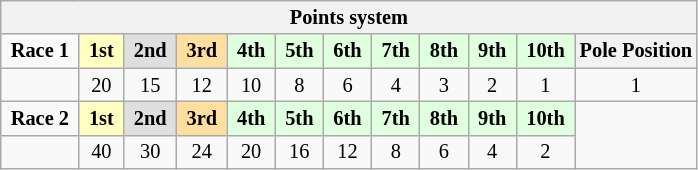<table class="wikitable" style="font-size: 85%; text-align: center">
<tr>
<th colspan=12>Points system</th>
</tr>
<tr>
<td> <strong>Race 1</strong> </td>
<td style="background:#ffffbf;"> <strong>1st</strong> </td>
<td style="background:#dfdfdf;"> <strong>2nd</strong> </td>
<td style="background:#ffdf9f;"> <strong>3rd</strong> </td>
<td style="background:#dfffdf;"> <strong>4th</strong> </td>
<td style="background:#dfffdf;"> <strong>5th</strong> </td>
<td style="background:#dfffdf;"> <strong>6th</strong> </td>
<td style="background:#dfffdf;"> <strong>7th</strong> </td>
<td style="background:#dfffdf;"> <strong>8th</strong> </td>
<td style="background:#dfffdf;"> <strong>9th</strong> </td>
<td style="background:#dfffdf;"> <strong>10th</strong> </td>
<th>Pole Position</th>
</tr>
<tr>
<td></td>
<td>20</td>
<td>15</td>
<td>12</td>
<td>10</td>
<td>8</td>
<td>6</td>
<td>4</td>
<td>3</td>
<td>2</td>
<td>1</td>
<td>1</td>
</tr>
<tr>
<td> <strong>Race 2</strong> </td>
<td style="background:#ffffbf;"> <strong>1st</strong> </td>
<td style="background:#dfdfdf;"> <strong>2nd</strong> </td>
<td style="background:#ffdf9f;"> <strong>3rd</strong> </td>
<td style="background:#dfffdf;"> <strong>4th</strong> </td>
<td style="background:#dfffdf;"> <strong>5th</strong> </td>
<td style="background:#dfffdf;"> <strong>6th</strong> </td>
<td style="background:#dfffdf;"> <strong>7th</strong> </td>
<td style="background:#dfffdf;"> <strong>8th</strong> </td>
<td style="background:#dfffdf;"> <strong>9th</strong> </td>
<td style="background:#dfffdf;"> <strong>10th</strong> </td>
</tr>
<tr>
<td></td>
<td>40</td>
<td>30</td>
<td>24</td>
<td>20</td>
<td>16</td>
<td>12</td>
<td>8</td>
<td>6</td>
<td>4</td>
<td>2</td>
</tr>
</table>
